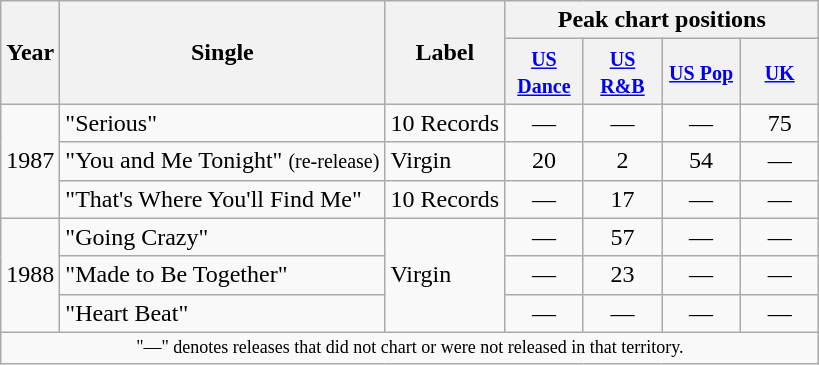<table class="wikitable">
<tr>
<th scope="col" rowspan="2">Year</th>
<th scope="col" rowspan="2">Single</th>
<th scope="col" rowspan="2">Label</th>
<th scope="col" colspan="4">Peak chart positions</th>
</tr>
<tr>
<th style="width:45px;"><small><a href='#'>US Dance</a></small><br></th>
<th style="width:45px;"><small><a href='#'>US R&B</a></small><br></th>
<th style="width:45px;"><small><a href='#'>US Pop</a></small><br></th>
<th style="width:45px;"><small><a href='#'>UK</a></small><br></th>
</tr>
<tr>
<td rowspan="3">1987</td>
<td>"Serious"</td>
<td>10 Records</td>
<td align=center>—</td>
<td align=center>—</td>
<td align=center>—</td>
<td align=center>75</td>
</tr>
<tr>
<td>"You and Me Tonight" <small>(re-release)</small></td>
<td>Virgin</td>
<td align=center>20</td>
<td align=center>2</td>
<td align=center>54</td>
<td align=center>—</td>
</tr>
<tr>
<td>"That's Where You'll Find Me"</td>
<td>10 Records</td>
<td align=center>—</td>
<td align=center>17</td>
<td align=center>—</td>
<td align=center>—</td>
</tr>
<tr>
<td rowspan="3">1988</td>
<td>"Going Crazy"</td>
<td rowspan="3">Virgin</td>
<td align=center>—</td>
<td align=center>57</td>
<td align=center>—</td>
<td align=center>—</td>
</tr>
<tr>
<td>"Made to Be Together"</td>
<td align=center>—</td>
<td align=center>23</td>
<td align=center>—</td>
<td align=center>—</td>
</tr>
<tr>
<td>"Heart Beat"</td>
<td align=center>—</td>
<td align=center>—</td>
<td align=center>—</td>
<td align=center>—</td>
</tr>
<tr>
<td colspan="9" style="text-align:center; font-size:9pt;">"—" denotes releases that did not chart or were not released in that territory.</td>
</tr>
</table>
